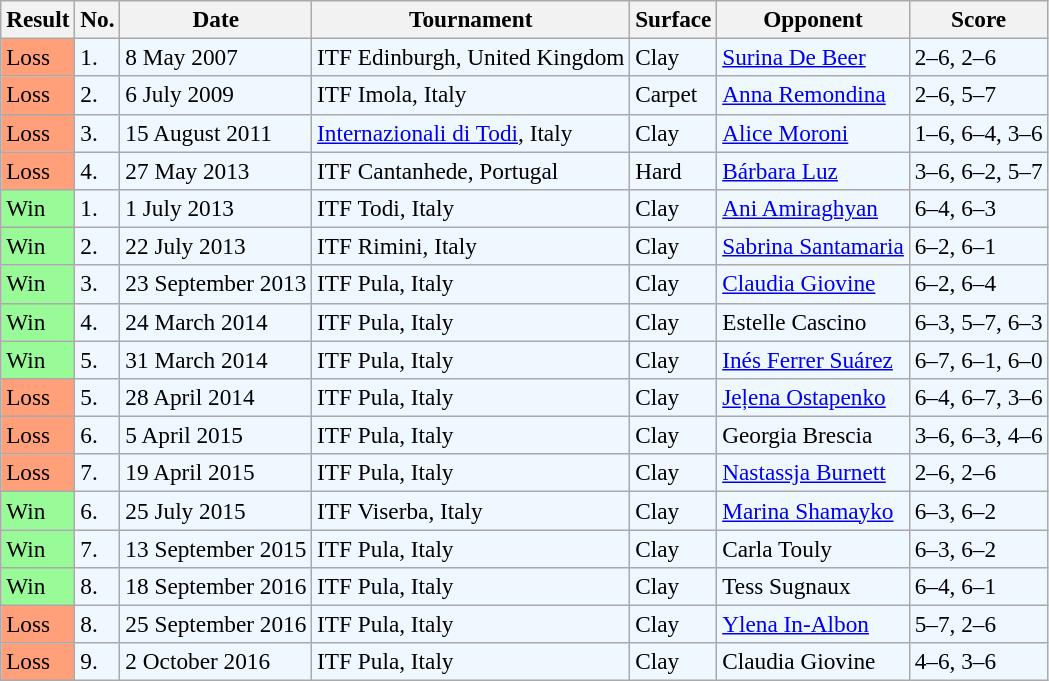<table class="sortable wikitable" style=font-size:97%>
<tr>
<th>Result</th>
<th>No.</th>
<th>Date</th>
<th>Tournament</th>
<th>Surface</th>
<th>Opponent</th>
<th class="unsortable">Score</th>
</tr>
<tr style="background:#f0f8ff;">
<td style="background:#ffa07a;">Loss</td>
<td>1.</td>
<td>8 May 2007</td>
<td>ITF Edinburgh, United Kingdom</td>
<td>Clay</td>
<td> <a href='#'>Surina De Beer</a></td>
<td>2–6, 2–6</td>
</tr>
<tr style="background:#f0f8ff;">
<td style="background:#ffa07a;">Loss</td>
<td>2.</td>
<td>6 July 2009</td>
<td>ITF Imola, Italy</td>
<td>Carpet</td>
<td> <a href='#'>Anna Remondina</a></td>
<td>2–6, 5–7</td>
</tr>
<tr style="background:#f0f8ff;">
<td style="background:#ffa07a;">Loss</td>
<td>3.</td>
<td>15 August 2011</td>
<td><a href='#'>Internazionali di Todi</a>, Italy</td>
<td>Clay</td>
<td> <a href='#'>Alice Moroni</a></td>
<td>1–6, 6–4, 3–6</td>
</tr>
<tr style="background:#f0f8ff;">
<td style="background:#ffa07a;">Loss</td>
<td>4.</td>
<td>27 May 2013</td>
<td>ITF Cantanhede, Portugal</td>
<td>Hard</td>
<td> <a href='#'>Bárbara Luz</a></td>
<td>3–6, 6–2, 5–7</td>
</tr>
<tr style="background:#f0f8ff;">
<td style="background:#98fb98;">Win</td>
<td>1.</td>
<td>1 July 2013</td>
<td>ITF Todi, Italy</td>
<td>Clay</td>
<td> <a href='#'>Ani Amiraghyan</a></td>
<td>6–4, 6–3</td>
</tr>
<tr style="background:#f0f8ff;">
<td style="background:#98fb98;">Win</td>
<td>2.</td>
<td>22 July 2013</td>
<td>ITF Rimini, Italy</td>
<td>Clay</td>
<td> <a href='#'>Sabrina Santamaria</a></td>
<td>6–2, 6–1</td>
</tr>
<tr style="background:#f0f8ff;">
<td style="background:#98fb98;">Win</td>
<td>3.</td>
<td>23 September 2013</td>
<td>ITF Pula, Italy</td>
<td>Clay</td>
<td> <a href='#'>Claudia Giovine</a></td>
<td>6–2, 6–4</td>
</tr>
<tr style="background:#f0f8ff;">
<td style="background:#98fb98;">Win</td>
<td>4.</td>
<td>24 March 2014</td>
<td>ITF Pula, Italy</td>
<td>Clay</td>
<td> Estelle Cascino</td>
<td>6–3, 5–7, 6–3</td>
</tr>
<tr style="background:#f0f8ff;">
<td style="background:#98fb98;">Win</td>
<td>5.</td>
<td>31 March 2014</td>
<td>ITF Pula, Italy</td>
<td>Clay</td>
<td> <a href='#'>Inés Ferrer Suárez</a></td>
<td>6–7, 6–1, 6–0</td>
</tr>
<tr style="background:#f0f8ff;">
<td style="background:#ffa07a;">Loss</td>
<td>5.</td>
<td>28 April 2014</td>
<td>ITF Pula, Italy</td>
<td>Clay</td>
<td> <a href='#'>Jeļena Ostapenko</a></td>
<td>6–4, 6–7, 3–6</td>
</tr>
<tr style="background:#f0f8ff;">
<td style="background:#ffa07a;">Loss</td>
<td>6.</td>
<td>5 April 2015</td>
<td>ITF Pula, Italy</td>
<td>Clay</td>
<td> Georgia Brescia</td>
<td>3–6, 6–3, 4–6</td>
</tr>
<tr style="background:#f0f8ff;">
<td style="background:#ffa07a;">Loss</td>
<td>7.</td>
<td>19 April 2015</td>
<td>ITF Pula, Italy</td>
<td>Clay</td>
<td> <a href='#'>Nastassja Burnett</a></td>
<td>2–6, 2–6</td>
</tr>
<tr style="background:#f0f8ff;">
<td style="background:#98fb98;">Win</td>
<td>6.</td>
<td>25 July 2015</td>
<td>ITF Viserba, Italy</td>
<td>Clay</td>
<td> <a href='#'>Marina Shamayko</a></td>
<td>6–3, 6–2</td>
</tr>
<tr style="background:#f0f8ff;">
<td style="background:#98fb98;">Win</td>
<td>7.</td>
<td>13 September 2015</td>
<td>ITF Pula, Italy</td>
<td>Clay</td>
<td> Carla Touly</td>
<td>6–3, 6–2</td>
</tr>
<tr style="background:#f0f8ff;">
<td style="background:#98fb98;">Win</td>
<td>8.</td>
<td>18 September 2016</td>
<td>ITF Pula, Italy</td>
<td>Clay</td>
<td> Tess Sugnaux</td>
<td>6–4, 6–1</td>
</tr>
<tr style="background:#f0f8ff;">
<td style="background:#ffa07a;">Loss</td>
<td>8.</td>
<td>25 September 2016</td>
<td>ITF Pula, Italy</td>
<td>Clay</td>
<td> <a href='#'>Ylena In-Albon</a></td>
<td>5–7, 2–6</td>
</tr>
<tr style="background:#f0f8ff;">
<td style="background:#ffa07a;">Loss</td>
<td>9.</td>
<td>2 October 2016</td>
<td>ITF Pula, Italy</td>
<td>Clay</td>
<td> Claudia Giovine</td>
<td>4–6, 3–6</td>
</tr>
</table>
